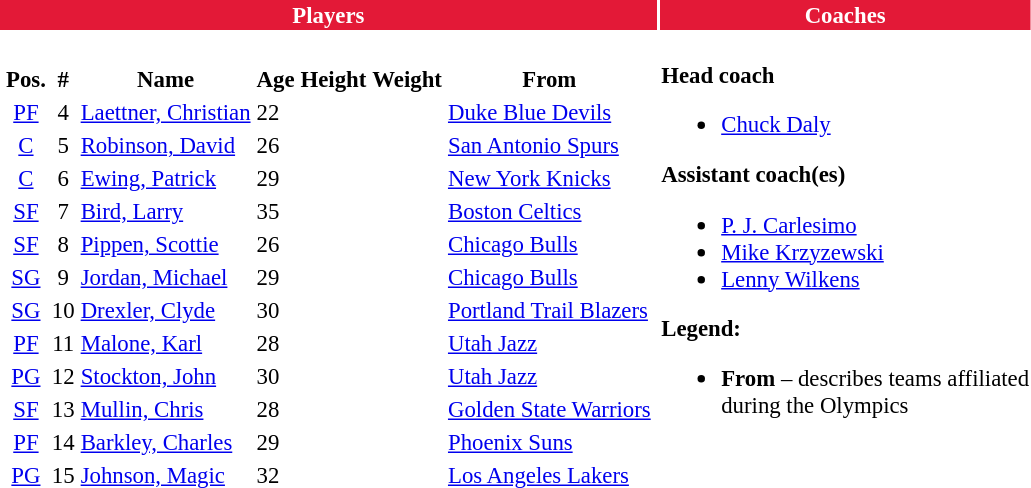<table class="toccolours" style="font-size: 95%; ">
<tr style="background-color: #E31937; color: #FFFFFF; text-align: center;">
<th>Players</th>
<th>Coaches</th>
</tr>
<tr>
<td valign="top"><br><table class="sortable" style="background:transparent; margin:0px; width:100%;">
<tr>
<th>Pos.</th>
<th>#</th>
<th>Name</th>
<th>Age</th>
<th>Height</th>
<th>Weight</th>
<th>From</th>
</tr>
<tr>
<td style="text-align:center;"><a href='#'>PF</a></td>
<td style="text-align:center;">4</td>
<td><a href='#'>Laettner, Christian</a></td>
<td>22</td>
<td></td>
<td></td>
<td><a href='#'>Duke Blue Devils</a></td>
</tr>
<tr>
<td style="text-align:center;"><a href='#'>C</a></td>
<td style="text-align:center;">5</td>
<td><a href='#'>Robinson, David</a></td>
<td>26</td>
<td></td>
<td></td>
<td><a href='#'>San Antonio Spurs</a></td>
</tr>
<tr>
<td style="text-align:center;"><a href='#'>C</a></td>
<td style="text-align:center;">6</td>
<td><a href='#'>Ewing, Patrick</a></td>
<td>29</td>
<td></td>
<td></td>
<td><a href='#'>New York Knicks</a></td>
</tr>
<tr>
<td style="text-align:center;"><a href='#'>SF</a></td>
<td style="text-align:center;">7</td>
<td><a href='#'>Bird, Larry</a></td>
<td>35</td>
<td></td>
<td></td>
<td><a href='#'>Boston Celtics</a></td>
</tr>
<tr>
<td style="text-align:center;"><a href='#'>SF</a></td>
<td style="text-align:center;">8</td>
<td><a href='#'>Pippen, Scottie</a></td>
<td>26</td>
<td></td>
<td></td>
<td><a href='#'>Chicago Bulls</a></td>
</tr>
<tr>
<td style="text-align:center;"><a href='#'>SG</a></td>
<td style="text-align:center;">9</td>
<td><a href='#'>Jordan, Michael</a></td>
<td>29</td>
<td></td>
<td></td>
<td><a href='#'>Chicago Bulls</a></td>
</tr>
<tr>
<td style="text-align:center;"><a href='#'>SG</a></td>
<td style="text-align:center;">10</td>
<td><a href='#'>Drexler, Clyde</a></td>
<td>30</td>
<td></td>
<td></td>
<td><a href='#'>Portland Trail Blazers</a></td>
</tr>
<tr>
<td style="text-align:center;"><a href='#'>PF</a></td>
<td style="text-align:center;">11</td>
<td><a href='#'>Malone, Karl</a></td>
<td>28</td>
<td></td>
<td></td>
<td><a href='#'>Utah Jazz</a></td>
</tr>
<tr>
<td style="text-align:center;"><a href='#'>PG</a></td>
<td style="text-align:center;">12</td>
<td><a href='#'>Stockton, John</a></td>
<td>30</td>
<td></td>
<td></td>
<td><a href='#'>Utah Jazz</a></td>
</tr>
<tr>
<td style="text-align:center;"><a href='#'>SF</a></td>
<td style="text-align:center;">13</td>
<td><a href='#'>Mullin, Chris</a></td>
<td>28</td>
<td></td>
<td></td>
<td><a href='#'>Golden State Warriors</a></td>
</tr>
<tr>
<td style="text-align:center;"><a href='#'>PF</a></td>
<td style="text-align:center;">14</td>
<td><a href='#'>Barkley, Charles</a></td>
<td>29</td>
<td></td>
<td></td>
<td><a href='#'>Phoenix Suns</a></td>
</tr>
<tr>
<td style="text-align:center;"><a href='#'>PG</a></td>
<td style="text-align:center;">15</td>
<td><a href='#'>Johnson, Magic</a></td>
<td>32</td>
<td></td>
<td></td>
<td><a href='#'>Los Angeles Lakers</a></td>
</tr>
</table>
</td>
<td valign="top"><br><strong>Head coach</strong><ul><li><a href='#'>Chuck Daly</a></li></ul><strong>Assistant coach(es)</strong><ul><li><a href='#'>P. J. Carlesimo</a></li><li><a href='#'>Mike Krzyzewski</a></li><li><a href='#'>Lenny Wilkens</a></li></ul><strong>Legend:</strong><ul><li><strong>From</strong> – describes teams affiliated<br>during the Olympics</li></ul></td>
</tr>
</table>
